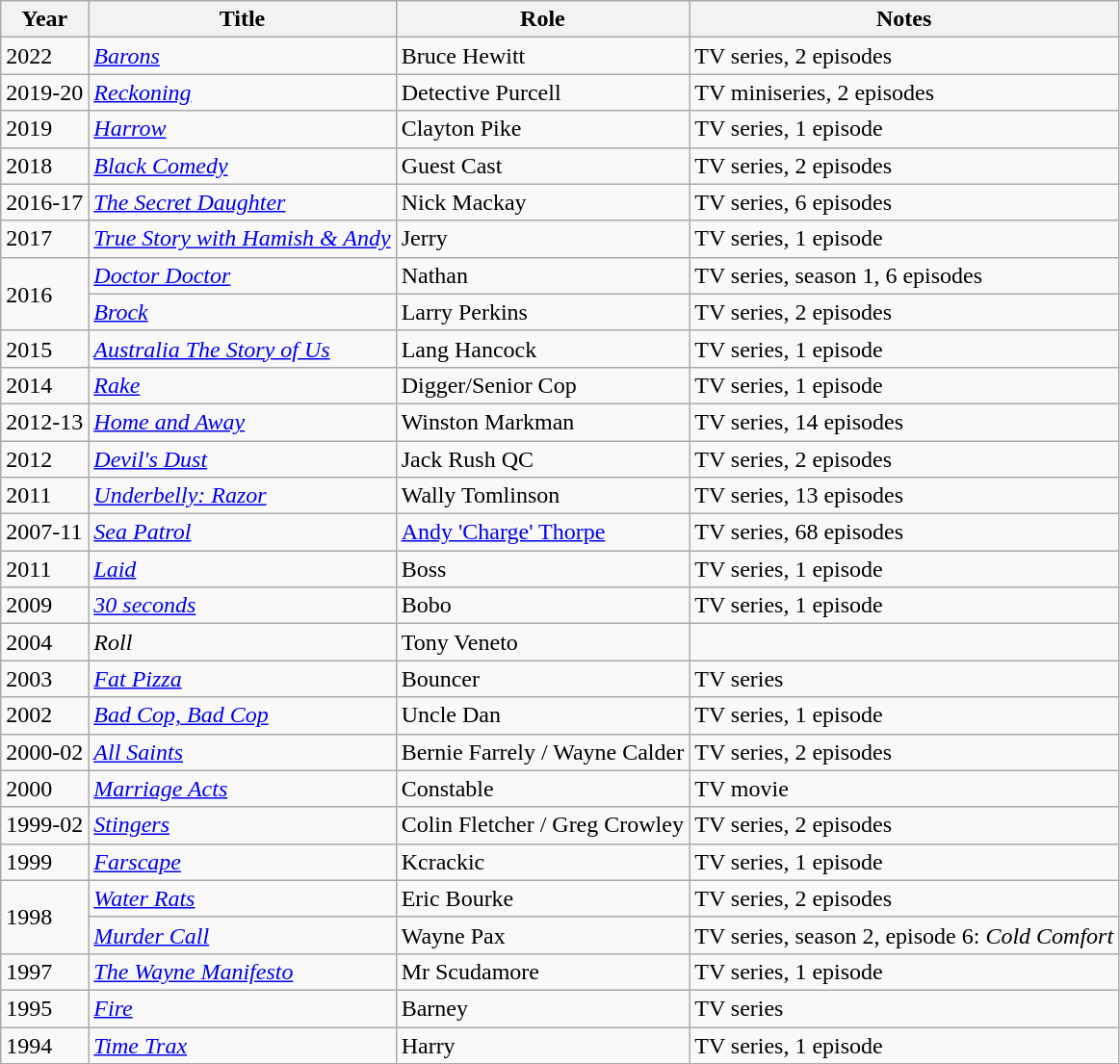<table class="wikitable">
<tr>
<th>Year</th>
<th>Title</th>
<th>Role</th>
<th>Notes</th>
</tr>
<tr>
<td>2022</td>
<td><em><a href='#'>Barons</a></em></td>
<td>Bruce Hewitt</td>
<td>TV series, 2 episodes</td>
</tr>
<tr>
<td>2019-20</td>
<td><em><a href='#'>Reckoning</a></em></td>
<td>Detective Purcell</td>
<td>TV miniseries, 2 episodes</td>
</tr>
<tr>
<td>2019</td>
<td><em><a href='#'>Harrow</a></em></td>
<td>Clayton Pike</td>
<td>TV series, 1 episode</td>
</tr>
<tr>
<td>2018</td>
<td><em><a href='#'>Black Comedy</a></em></td>
<td>Guest Cast</td>
<td>TV series, 2 episodes</td>
</tr>
<tr>
<td>2016-17</td>
<td><em><a href='#'>The Secret Daughter</a></em></td>
<td>Nick Mackay</td>
<td>TV series, 6 episodes</td>
</tr>
<tr>
<td>2017</td>
<td><em><a href='#'>True Story with Hamish & Andy</a></em></td>
<td>Jerry</td>
<td>TV series, 1 episode</td>
</tr>
<tr>
<td rowspan="2">2016</td>
<td><em><a href='#'>Doctor Doctor</a></em></td>
<td>Nathan</td>
<td>TV series, season 1, 6 episodes</td>
</tr>
<tr>
<td><em><a href='#'>Brock</a></em></td>
<td>Larry Perkins</td>
<td>TV series, 2 episodes</td>
</tr>
<tr>
<td>2015</td>
<td><em><a href='#'>Australia The Story of Us</a></em></td>
<td>Lang Hancock</td>
<td>TV series, 1 episode</td>
</tr>
<tr>
<td>2014</td>
<td><em><a href='#'>Rake</a></em></td>
<td>Digger/Senior Cop</td>
<td>TV series, 1 episode</td>
</tr>
<tr>
<td>2012-13</td>
<td><em><a href='#'>Home and Away</a></em></td>
<td>Winston Markman</td>
<td>TV series, 14 episodes</td>
</tr>
<tr>
<td>2012</td>
<td><em><a href='#'>Devil's Dust</a></em></td>
<td>Jack Rush QC</td>
<td>TV series, 2 episodes</td>
</tr>
<tr>
<td>2011</td>
<td><em><a href='#'>Underbelly: Razor</a></em></td>
<td>Wally Tomlinson</td>
<td>TV series, 13 episodes</td>
</tr>
<tr>
<td>2007-11</td>
<td><em><a href='#'>Sea Patrol</a></em></td>
<td><a href='#'>Andy 'Charge' Thorpe</a></td>
<td>TV series, 68 episodes</td>
</tr>
<tr>
<td>2011</td>
<td><em><a href='#'>Laid</a></em></td>
<td>Boss</td>
<td>TV series, 1 episode</td>
</tr>
<tr>
<td>2009</td>
<td><em><a href='#'>30 seconds</a></em></td>
<td>Bobo</td>
<td>TV series, 1 episode</td>
</tr>
<tr>
<td>2004</td>
<td><em>Roll</em></td>
<td>Tony Veneto</td>
<td></td>
</tr>
<tr>
<td>2003</td>
<td><em><a href='#'>Fat Pizza</a></em></td>
<td>Bouncer</td>
<td>TV series</td>
</tr>
<tr>
<td>2002</td>
<td><em><a href='#'>Bad Cop, Bad Cop</a></em></td>
<td>Uncle Dan</td>
<td>TV series, 1 episode</td>
</tr>
<tr>
<td>2000-02</td>
<td><em><a href='#'>All Saints</a></em></td>
<td>Bernie Farrely / Wayne Calder</td>
<td>TV series, 2 episodes</td>
</tr>
<tr>
<td>2000</td>
<td><em><a href='#'>Marriage Acts</a></em></td>
<td>Constable</td>
<td>TV movie</td>
</tr>
<tr>
<td>1999-02</td>
<td><em><a href='#'>Stingers</a></em></td>
<td>Colin Fletcher / Greg Crowley</td>
<td>TV series, 2 episodes</td>
</tr>
<tr>
<td>1999</td>
<td><em><a href='#'>Farscape</a></em></td>
<td>Kcrackic</td>
<td>TV series, 1 episode</td>
</tr>
<tr>
<td rowspan="2">1998</td>
<td><em><a href='#'>Water Rats</a></em></td>
<td>Eric Bourke</td>
<td>TV series, 2 episodes</td>
</tr>
<tr>
<td><em><a href='#'>Murder Call</a></em></td>
<td>Wayne Pax</td>
<td>TV series, season 2, episode 6: <em>Cold Comfort</em></td>
</tr>
<tr>
<td>1997</td>
<td><em><a href='#'>The Wayne Manifesto</a></em></td>
<td>Mr Scudamore</td>
<td>TV series, 1 episode</td>
</tr>
<tr>
<td>1995</td>
<td><em><a href='#'>Fire</a></em></td>
<td>Barney</td>
<td>TV series</td>
</tr>
<tr>
<td>1994</td>
<td><em><a href='#'>Time Trax</a></em></td>
<td>Harry</td>
<td>TV series, 1 episode</td>
</tr>
</table>
